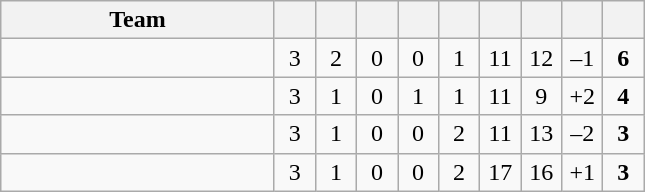<table class="wikitable" style="text-align: center;">
<tr>
<th style="width:175px;">Team</th>
<th width="20"></th>
<th width="20"></th>
<th width="20"></th>
<th width="20"></th>
<th width="20"></th>
<th width="20"></th>
<th width="20"></th>
<th width="20"></th>
<th width="20"></th>
</tr>
<tr>
<td align=left></td>
<td>3</td>
<td>2</td>
<td>0</td>
<td>0</td>
<td>1</td>
<td>11</td>
<td>12</td>
<td>–1</td>
<td><strong>6</strong></td>
</tr>
<tr>
<td align=left></td>
<td>3</td>
<td>1</td>
<td>0</td>
<td>1</td>
<td>1</td>
<td>11</td>
<td>9</td>
<td>+2</td>
<td><strong>4</strong></td>
</tr>
<tr>
<td align=left></td>
<td>3</td>
<td>1</td>
<td>0</td>
<td>0</td>
<td>2</td>
<td>11</td>
<td>13</td>
<td>–2</td>
<td><strong>3</strong></td>
</tr>
<tr>
<td align=left></td>
<td>3</td>
<td>1</td>
<td>0</td>
<td>0</td>
<td>2</td>
<td>17</td>
<td>16</td>
<td>+1</td>
<td><strong>3</strong></td>
</tr>
</table>
